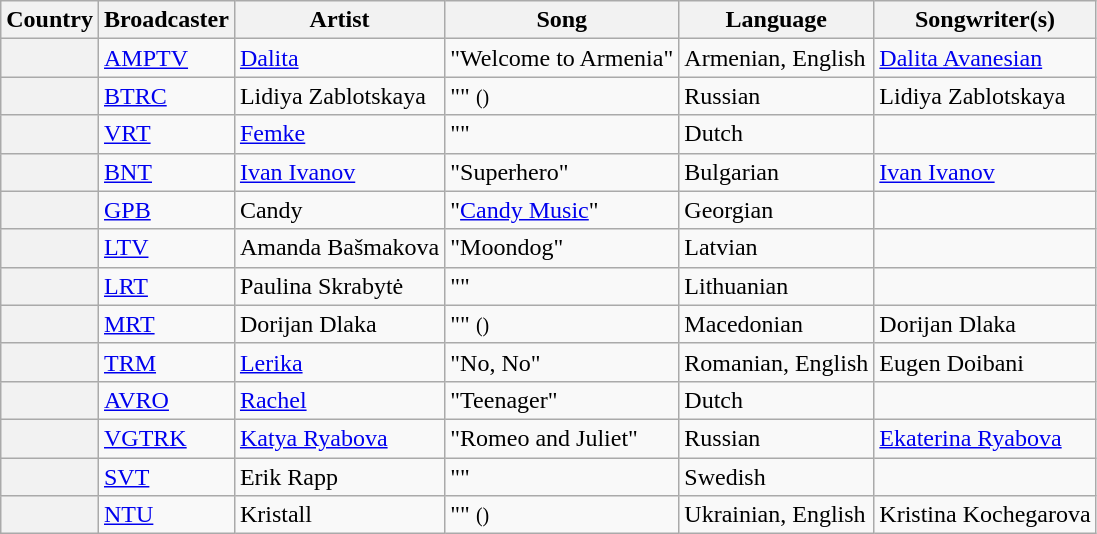<table class="wikitable plainrowheaders">
<tr>
<th>Country</th>
<th>Broadcaster</th>
<th>Artist</th>
<th>Song</th>
<th>Language</th>
<th>Songwriter(s)</th>
</tr>
<tr>
<th scope="row"></th>
<td><a href='#'>AMPTV</a></td>
<td><a href='#'>Dalita</a></td>
<td>"Welcome to Armenia"</td>
<td>Armenian, English</td>
<td><a href='#'>Dalita Avanesian</a></td>
</tr>
<tr>
<th scope="row"></th>
<td><a href='#'>BTRC</a></td>
<td>Lidiya Zablotskaya</td>
<td>"" <small>()</small></td>
<td>Russian</td>
<td>Lidiya Zablotskaya</td>
</tr>
<tr>
<th scope="row"></th>
<td><a href='#'>VRT</a></td>
<td><a href='#'>Femke</a></td>
<td>""</td>
<td>Dutch</td>
<td></td>
</tr>
<tr>
<th scope="row"></th>
<td><a href='#'>BNT</a></td>
<td><a href='#'>Ivan Ivanov</a></td>
<td>"Superhero"</td>
<td>Bulgarian</td>
<td><a href='#'>Ivan Ivanov</a></td>
</tr>
<tr>
<th scope="row"></th>
<td><a href='#'>GPB</a></td>
<td>Candy</td>
<td>"<a href='#'>Candy Music</a>"</td>
<td>Georgian</td>
<td></td>
</tr>
<tr>
<th scope="row"></th>
<td><a href='#'>LTV</a></td>
<td>Amanda Bašmakova</td>
<td>"Moondog"</td>
<td>Latvian</td>
<td></td>
</tr>
<tr>
<th scope="row"></th>
<td><a href='#'>LRT</a></td>
<td>Paulina Skrabytė</td>
<td>""</td>
<td>Lithuanian</td>
<td></td>
</tr>
<tr>
<th scope="row"></th>
<td><a href='#'>MRT</a></td>
<td>Dorijan Dlaka</td>
<td>"" <small>()</small></td>
<td>Macedonian</td>
<td>Dorijan Dlaka</td>
</tr>
<tr>
<th scope="row"></th>
<td><a href='#'>TRM</a></td>
<td><a href='#'>Lerika</a></td>
<td>"No, No"</td>
<td>Romanian, English</td>
<td>Eugen Doibani</td>
</tr>
<tr>
<th scope="row"></th>
<td><a href='#'>AVRO</a></td>
<td><a href='#'>Rachel</a></td>
<td>"Teenager"</td>
<td>Dutch</td>
<td></td>
</tr>
<tr>
<th scope="row"></th>
<td><a href='#'>VGTRK</a></td>
<td><a href='#'>Katya Ryabova</a></td>
<td>"Romeo and Juliet"</td>
<td>Russian</td>
<td><a href='#'>Ekaterina Ryabova</a></td>
</tr>
<tr>
<th scope="row"></th>
<td><a href='#'>SVT</a></td>
<td>Erik Rapp</td>
<td>""</td>
<td>Swedish</td>
<td></td>
</tr>
<tr>
<th scope="row"></th>
<td><a href='#'>NTU</a></td>
<td>Kristall</td>
<td>"" <small>()</small></td>
<td>Ukrainian, English</td>
<td>Kristina Kochegarova</td>
</tr>
</table>
